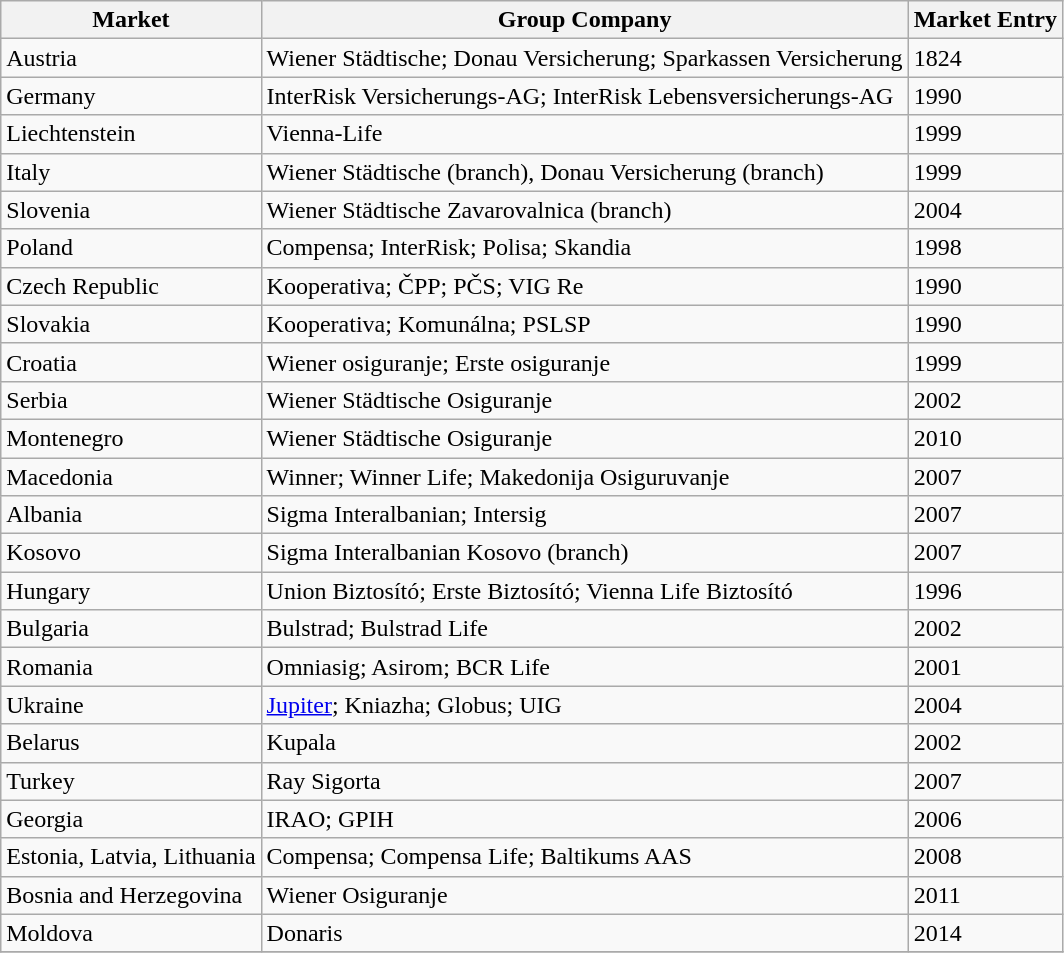<table class="wikitable sortable">
<tr>
<th>Market</th>
<th>Group Company</th>
<th>Market Entry</th>
</tr>
<tr>
<td>Austria</td>
<td>Wiener Städtische; Donau Versicherung; Sparkassen Versicherung</td>
<td>1824</td>
</tr>
<tr>
<td>Germany</td>
<td>InterRisk Versicherungs-AG; InterRisk Lebensversicherungs-AG</td>
<td>1990</td>
</tr>
<tr>
<td>Liechtenstein</td>
<td>Vienna-Life</td>
<td>1999</td>
</tr>
<tr>
<td>Italy</td>
<td>Wiener Städtische (branch), Donau Versicherung (branch)</td>
<td>1999</td>
</tr>
<tr>
<td>Slovenia</td>
<td>Wiener Städtische Zavarovalnica (branch)</td>
<td>2004</td>
</tr>
<tr>
<td>Poland</td>
<td>Compensa; InterRisk; Polisa; Skandia</td>
<td>1998</td>
</tr>
<tr>
<td>Czech Republic</td>
<td>Kooperativa; ČPP; PČS; VIG Re</td>
<td>1990</td>
</tr>
<tr>
<td>Slovakia</td>
<td>Kooperativa; Komunálna; PSLSP</td>
<td>1990</td>
</tr>
<tr>
<td>Croatia</td>
<td>Wiener osiguranje; Erste osiguranje</td>
<td>1999</td>
</tr>
<tr>
<td>Serbia</td>
<td>Wiener Städtische Osiguranje</td>
<td>2002</td>
</tr>
<tr>
<td>Montenegro</td>
<td>Wiener Städtische Osiguranje</td>
<td>2010</td>
</tr>
<tr>
<td>Macedonia</td>
<td>Winner; Winner Life; Makedonija Osiguruvanje</td>
<td>2007</td>
</tr>
<tr>
<td>Albania</td>
<td>Sigma Interalbanian; Intersig</td>
<td>2007</td>
</tr>
<tr>
<td>Kosovo</td>
<td>Sigma Interalbanian Kosovo (branch)</td>
<td>2007</td>
</tr>
<tr>
<td>Hungary</td>
<td>Union Biztosító; Erste Biztosító; Vienna Life Biztosító</td>
<td>1996</td>
</tr>
<tr>
<td>Bulgaria</td>
<td>Bulstrad; Bulstrad Life</td>
<td>2002</td>
</tr>
<tr>
<td>Romania</td>
<td>Omniasig; Asirom; BCR Life</td>
<td>2001</td>
</tr>
<tr>
<td>Ukraine</td>
<td><a href='#'>Jupiter</a>; Kniazha; Globus; UIG</td>
<td>2004</td>
</tr>
<tr>
<td>Belarus</td>
<td>Kupala</td>
<td>2002</td>
</tr>
<tr>
<td>Turkey</td>
<td>Ray Sigorta</td>
<td>2007</td>
</tr>
<tr>
<td>Georgia</td>
<td>IRAO; GPIH</td>
<td>2006</td>
</tr>
<tr>
<td Baltic>Estonia, Latvia, Lithuania</td>
<td>Compensa; Compensa Life; Baltikums AAS</td>
<td>2008</td>
</tr>
<tr>
<td>Bosnia and Herzegovina</td>
<td>Wiener Osiguranje</td>
<td>2011</td>
</tr>
<tr>
<td>Moldova</td>
<td>Donaris</td>
<td>2014</td>
</tr>
<tr>
</tr>
</table>
